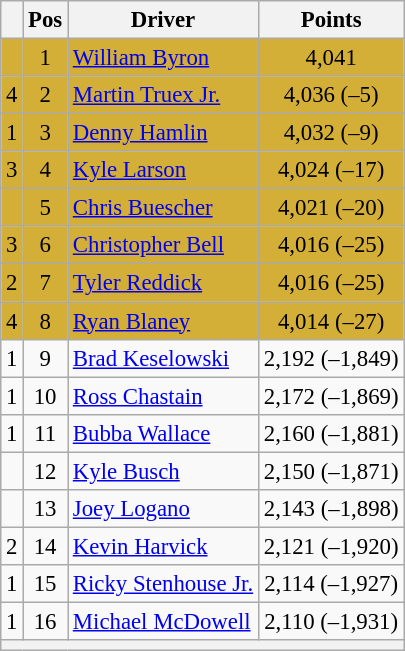<table class="wikitable" style="font-size: 95%;">
<tr>
<th></th>
<th>Pos</th>
<th>Driver</th>
<th>Points</th>
</tr>
<tr style="background:#D4AF37;">
<td align="left"></td>
<td style="text-align:center;">1</td>
<td><a href='#'>William Byron</a></td>
<td style="text-align:center;">4,041</td>
</tr>
<tr style="background:#D4AF37;">
<td align="left"> 4</td>
<td style="text-align:center;">2</td>
<td><a href='#'>Martin Truex Jr.</a></td>
<td style="text-align:center;">4,036 (–5)</td>
</tr>
<tr style="background:#D4AF37;">
<td align="left"> 1</td>
<td style="text-align:center;">3</td>
<td><a href='#'>Denny Hamlin</a></td>
<td style="text-align:center;">4,032 (–9)</td>
</tr>
<tr style="background:#D4AF37;">
<td align="left"> 3</td>
<td style="text-align:center;">4</td>
<td><a href='#'>Kyle Larson</a></td>
<td style="text-align:center;">4,024 (–17)</td>
</tr>
<tr style="background:#D4AF37;">
<td align="left"></td>
<td style="text-align:center;">5</td>
<td><a href='#'>Chris Buescher</a></td>
<td style="text-align:center;">4,021 (–20)</td>
</tr>
<tr style="background:#D4AF37;">
<td align="left"> 3</td>
<td style="text-align:center;">6</td>
<td><a href='#'>Christopher Bell</a></td>
<td style="text-align:center;">4,016 (–25)</td>
</tr>
<tr style="background:#D4AF37;">
<td align="left"> 2</td>
<td style="text-align:center;">7</td>
<td><a href='#'>Tyler Reddick</a></td>
<td style="text-align:center;">4,016 (–25)</td>
</tr>
<tr style="background:#D4AF37;">
<td align="left"> 4</td>
<td style="text-align:center;">8</td>
<td><a href='#'>Ryan Blaney</a></td>
<td style="text-align:center;">4,014 (–27)</td>
</tr>
<tr>
<td align="left"> 1</td>
<td style="text-align:center;">9</td>
<td><a href='#'>Brad Keselowski</a></td>
<td style="text-align:center;">2,192 (–1,849)</td>
</tr>
<tr>
<td align="left"> 1</td>
<td style="text-align:center;">10</td>
<td><a href='#'>Ross Chastain</a></td>
<td style="text-align:center;">2,172 (–1,869)</td>
</tr>
<tr>
<td align="left"> 1</td>
<td style="text-align:center;">11</td>
<td><a href='#'>Bubba Wallace</a></td>
<td style="text-align:center;">2,160 (–1,881)</td>
</tr>
<tr>
<td align="left"></td>
<td style="text-align:center;">12</td>
<td><a href='#'>Kyle Busch</a></td>
<td style="text-align:center;">2,150 (–1,871)</td>
</tr>
<tr>
<td align="left"></td>
<td style="text-align:center;">13</td>
<td><a href='#'>Joey Logano</a></td>
<td style="text-align:center;">2,143 (–1,898)</td>
</tr>
<tr>
<td align="left"> 2</td>
<td style="text-align:center;">14</td>
<td><a href='#'>Kevin Harvick</a></td>
<td style="text-align:center;">2,121 (–1,920)</td>
</tr>
<tr>
<td align="left"> 1</td>
<td style="text-align:center;">15</td>
<td><a href='#'>Ricky Stenhouse Jr.</a></td>
<td style="text-align:center;">2,114 (–1,927)</td>
</tr>
<tr>
<td align="left"> 1</td>
<td style="text-align:center;">16</td>
<td><a href='#'>Michael McDowell</a></td>
<td style="text-align:center;">2,110 (–1,931)</td>
</tr>
<tr class="sortbottom">
<th colspan="9"></th>
</tr>
</table>
